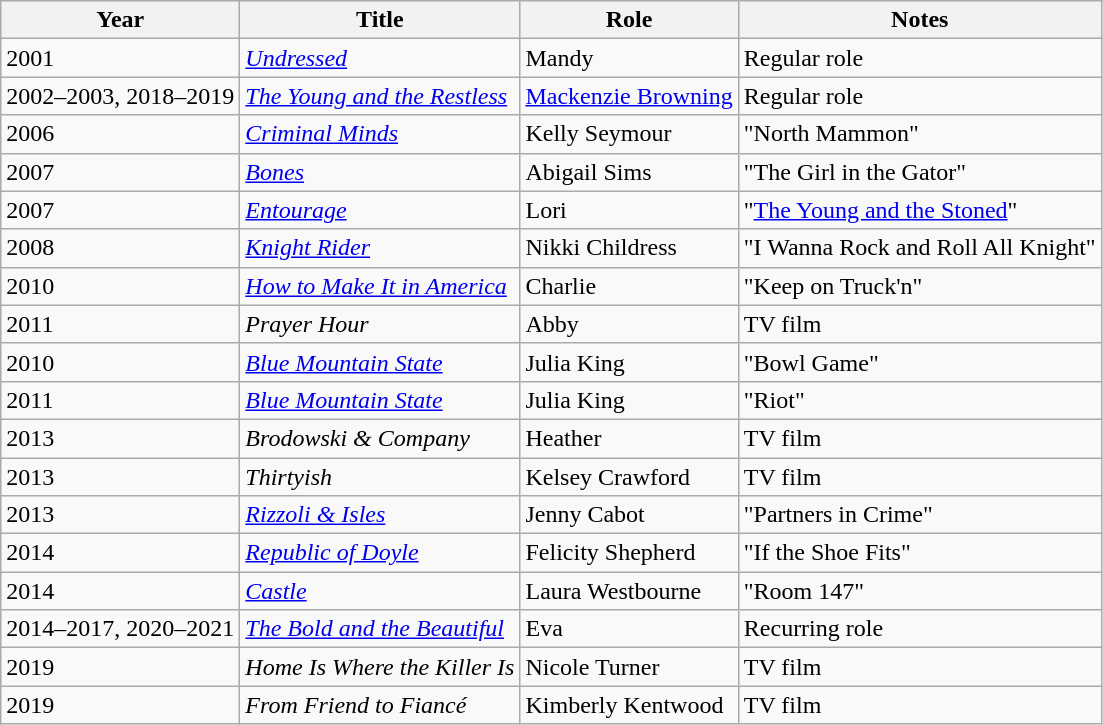<table class="wikitable sortable">
<tr>
<th>Year</th>
<th>Title</th>
<th>Role</th>
<th class="unsortable">Notes</th>
</tr>
<tr>
<td>2001</td>
<td><em><a href='#'>Undressed</a></em></td>
<td>Mandy</td>
<td>Regular role</td>
</tr>
<tr>
<td>2002–2003, 2018–2019</td>
<td data-sort-value="Young and the Restless, The"><em><a href='#'>The Young and the Restless</a></em></td>
<td><a href='#'>Mackenzie Browning</a></td>
<td>Regular role</td>
</tr>
<tr>
<td>2006</td>
<td><em><a href='#'>Criminal Minds</a></em></td>
<td>Kelly Seymour</td>
<td>"North Mammon"</td>
</tr>
<tr>
<td>2007</td>
<td><em><a href='#'>Bones</a></em></td>
<td>Abigail Sims</td>
<td>"The Girl in the Gator"</td>
</tr>
<tr>
<td>2007</td>
<td><em><a href='#'>Entourage</a></em></td>
<td>Lori</td>
<td>"<a href='#'>The Young and the Stoned</a>"</td>
</tr>
<tr>
<td>2008</td>
<td><em><a href='#'>Knight Rider</a></em></td>
<td>Nikki Childress</td>
<td>"I Wanna Rock and Roll All Knight"</td>
</tr>
<tr>
<td>2010</td>
<td><em><a href='#'>How to Make It in America</a></em></td>
<td>Charlie</td>
<td>"Keep on Truck'n"</td>
</tr>
<tr>
<td>2011</td>
<td><em>Prayer Hour</em></td>
<td>Abby</td>
<td>TV film</td>
</tr>
<tr>
<td>2010</td>
<td><em><a href='#'>Blue Mountain State</a></em></td>
<td>Julia King</td>
<td>"Bowl Game"</td>
</tr>
<tr>
<td>2011</td>
<td><em><a href='#'>Blue Mountain State</a></em></td>
<td>Julia King</td>
<td>"Riot"</td>
</tr>
<tr>
<td>2013</td>
<td><em>Brodowski & Company</em></td>
<td>Heather</td>
<td>TV film</td>
</tr>
<tr>
<td>2013</td>
<td><em>Thirtyish</em></td>
<td>Kelsey Crawford</td>
<td>TV film</td>
</tr>
<tr>
<td>2013</td>
<td><em><a href='#'>Rizzoli & Isles</a></em></td>
<td>Jenny Cabot</td>
<td>"Partners in Crime"</td>
</tr>
<tr>
<td>2014</td>
<td><em><a href='#'>Republic of Doyle</a></em></td>
<td>Felicity Shepherd</td>
<td>"If the Shoe Fits"</td>
</tr>
<tr>
<td>2014</td>
<td><em><a href='#'>Castle</a></em></td>
<td>Laura Westbourne</td>
<td>"Room 147"</td>
</tr>
<tr>
<td>2014–2017, 2020–2021</td>
<td data-sort-value="Bold and the Beautiful, The"><em><a href='#'>The Bold and the Beautiful</a></em></td>
<td>Eva</td>
<td>Recurring role</td>
</tr>
<tr>
<td>2019</td>
<td><em>Home Is Where the Killer Is</em></td>
<td>Nicole Turner</td>
<td>TV film</td>
</tr>
<tr>
<td>2019</td>
<td><em>From Friend to Fiancé</em></td>
<td>Kimberly Kentwood</td>
<td>TV film</td>
</tr>
</table>
